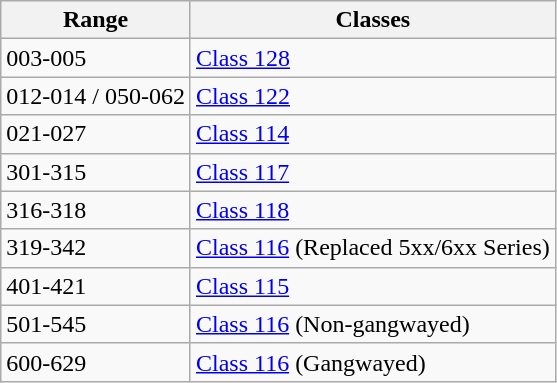<table class="wikitable">
<tr>
<th>Range</th>
<th>Classes</th>
</tr>
<tr>
<td>003-005</td>
<td><a href='#'>Class 128</a></td>
</tr>
<tr>
<td>012-014 / 050-062</td>
<td><a href='#'>Class 122</a></td>
</tr>
<tr>
<td>021-027</td>
<td><a href='#'>Class 114</a></td>
</tr>
<tr>
<td>301-315</td>
<td><a href='#'>Class 117</a></td>
</tr>
<tr>
<td>316-318</td>
<td><a href='#'>Class 118</a></td>
</tr>
<tr>
<td>319-342</td>
<td><a href='#'>Class 116</a> (Replaced 5xx/6xx Series)</td>
</tr>
<tr>
<td>401-421</td>
<td><a href='#'>Class 115</a></td>
</tr>
<tr>
<td>501-545</td>
<td><a href='#'>Class 116</a> (Non-gangwayed)</td>
</tr>
<tr>
<td>600-629</td>
<td><a href='#'>Class 116</a> (Gangwayed)</td>
</tr>
</table>
